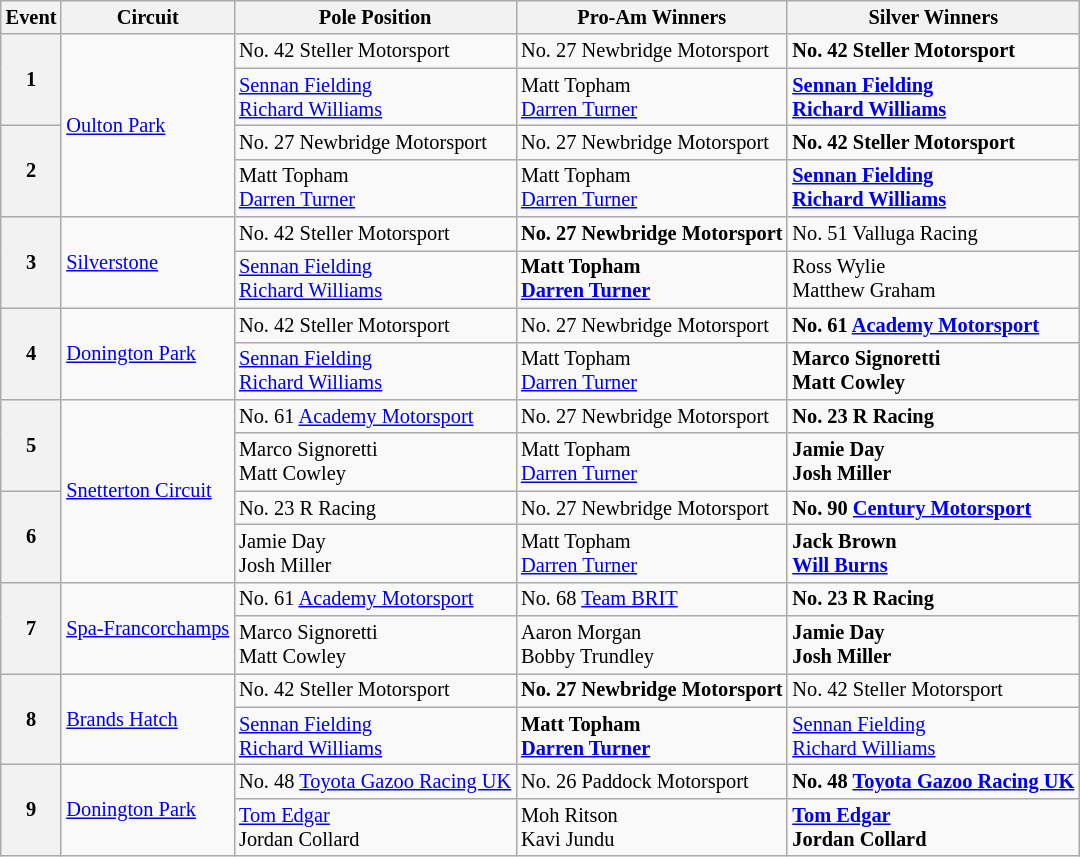<table class="wikitable" style="font-size: 85%">
<tr>
<th>Event</th>
<th>Circuit</th>
<th>Pole Position</th>
<th>Pro-Am Winners</th>
<th>Silver Winners</th>
</tr>
<tr>
<th rowspan="2">1</th>
<td rowspan="4"><a href='#'>Oulton Park</a></td>
<td> No. 42 Steller Motorsport</td>
<td> No. 27 Newbridge Motorsport</td>
<td><strong> No. 42 Steller Motorsport</strong></td>
</tr>
<tr>
<td> <a href='#'>Sennan Fielding</a><br> <a href='#'>Richard Williams</a></td>
<td> Matt Topham<br> <a href='#'>Darren Turner</a></td>
<td><strong> <a href='#'>Sennan Fielding</a><br> <a href='#'>Richard Williams</a></strong></td>
</tr>
<tr>
<th rowspan="2">2</th>
<td> No. 27 Newbridge Motorsport</td>
<td> No. 27 Newbridge Motorsport</td>
<td><strong> No. 42 Steller Motorsport</strong></td>
</tr>
<tr>
<td> Matt Topham<br> <a href='#'>Darren Turner</a></td>
<td> Matt Topham<br> <a href='#'>Darren Turner</a></td>
<td><strong> <a href='#'>Sennan Fielding</a><br> <a href='#'>Richard Williams</a></strong></td>
</tr>
<tr>
<th rowspan="2">3</th>
<td rowspan="2"><a href='#'>Silverstone</a></td>
<td> No. 42 Steller Motorsport</td>
<td><strong> No. 27 Newbridge Motorsport</strong></td>
<td> No. 51 Valluga Racing</td>
</tr>
<tr>
<td> <a href='#'>Sennan Fielding</a><br> <a href='#'>Richard Williams</a></td>
<td><strong> Matt Topham<br> <a href='#'>Darren Turner</a></strong></td>
<td> Ross Wylie<br> Matthew Graham</td>
</tr>
<tr>
<th rowspan="2">4</th>
<td rowspan="2"><a href='#'>Donington Park</a></td>
<td> No. 42 Steller Motorsport</td>
<td> No. 27 Newbridge Motorsport</td>
<td><strong> No. 61 <a href='#'>Academy Motorsport</a></strong></td>
</tr>
<tr>
<td> <a href='#'>Sennan Fielding</a><br> <a href='#'>Richard Williams</a></td>
<td> Matt Topham<br> <a href='#'>Darren Turner</a></td>
<td><strong> Marco Signoretti<br> Matt Cowley</strong></td>
</tr>
<tr>
<th rowspan="2">5</th>
<td rowspan="4"><a href='#'>Snetterton Circuit</a></td>
<td> No. 61 <a href='#'>Academy Motorsport</a></td>
<td> No. 27 Newbridge Motorsport</td>
<td><strong> No. 23 R Racing</strong></td>
</tr>
<tr>
<td> Marco Signoretti<br> Matt Cowley</td>
<td> Matt Topham<br> <a href='#'>Darren Turner</a></td>
<td><strong> Jamie Day<br> Josh Miller</strong></td>
</tr>
<tr>
<th rowspan="2">6</th>
<td> No. 23 R Racing</td>
<td> No. 27 Newbridge Motorsport</td>
<td><strong> No. 90 <a href='#'>Century Motorsport</a></strong></td>
</tr>
<tr>
<td> Jamie Day<br> Josh Miller</td>
<td> Matt Topham<br> <a href='#'>Darren Turner</a></td>
<td><strong> Jack Brown<br> <a href='#'>Will Burns</a></strong></td>
</tr>
<tr>
<th rowspan="2">7</th>
<td rowspan="2"><a href='#'>Spa-Francorchamps</a></td>
<td> No. 61 <a href='#'>Academy Motorsport</a></td>
<td> No. 68 <a href='#'>Team BRIT</a></td>
<td><strong> No. 23 R Racing</strong></td>
</tr>
<tr>
<td> Marco Signoretti<br> Matt Cowley</td>
<td> Aaron Morgan<br> Bobby Trundley</td>
<td><strong> Jamie Day<br> Josh Miller</strong></td>
</tr>
<tr>
<th rowspan="2">8</th>
<td rowspan="2"><a href='#'>Brands Hatch</a></td>
<td> No. 42 Steller Motorsport</td>
<td><strong> No. 27 Newbridge Motorsport</strong></td>
<td> No. 42 Steller Motorsport</td>
</tr>
<tr>
<td> <a href='#'>Sennan Fielding</a><br> <a href='#'>Richard Williams</a></td>
<td><strong> Matt Topham<br> <a href='#'>Darren Turner</a></strong></td>
<td> <a href='#'>Sennan Fielding</a><br> <a href='#'>Richard Williams</a></td>
</tr>
<tr>
<th rowspan="2">9</th>
<td rowspan="2"><a href='#'>Donington Park</a></td>
<td> No. 48 <a href='#'>Toyota Gazoo Racing UK</a></td>
<td> No. 26 Paddock Motorsport</td>
<td><strong> No. 48 <a href='#'>Toyota Gazoo Racing UK</a></strong></td>
</tr>
<tr>
<td> <a href='#'>Tom Edgar</a><br> Jordan Collard</td>
<td> Moh Ritson<br> Kavi Jundu</td>
<td><strong> <a href='#'>Tom Edgar</a><br> Jordan Collard</strong></td>
</tr>
</table>
